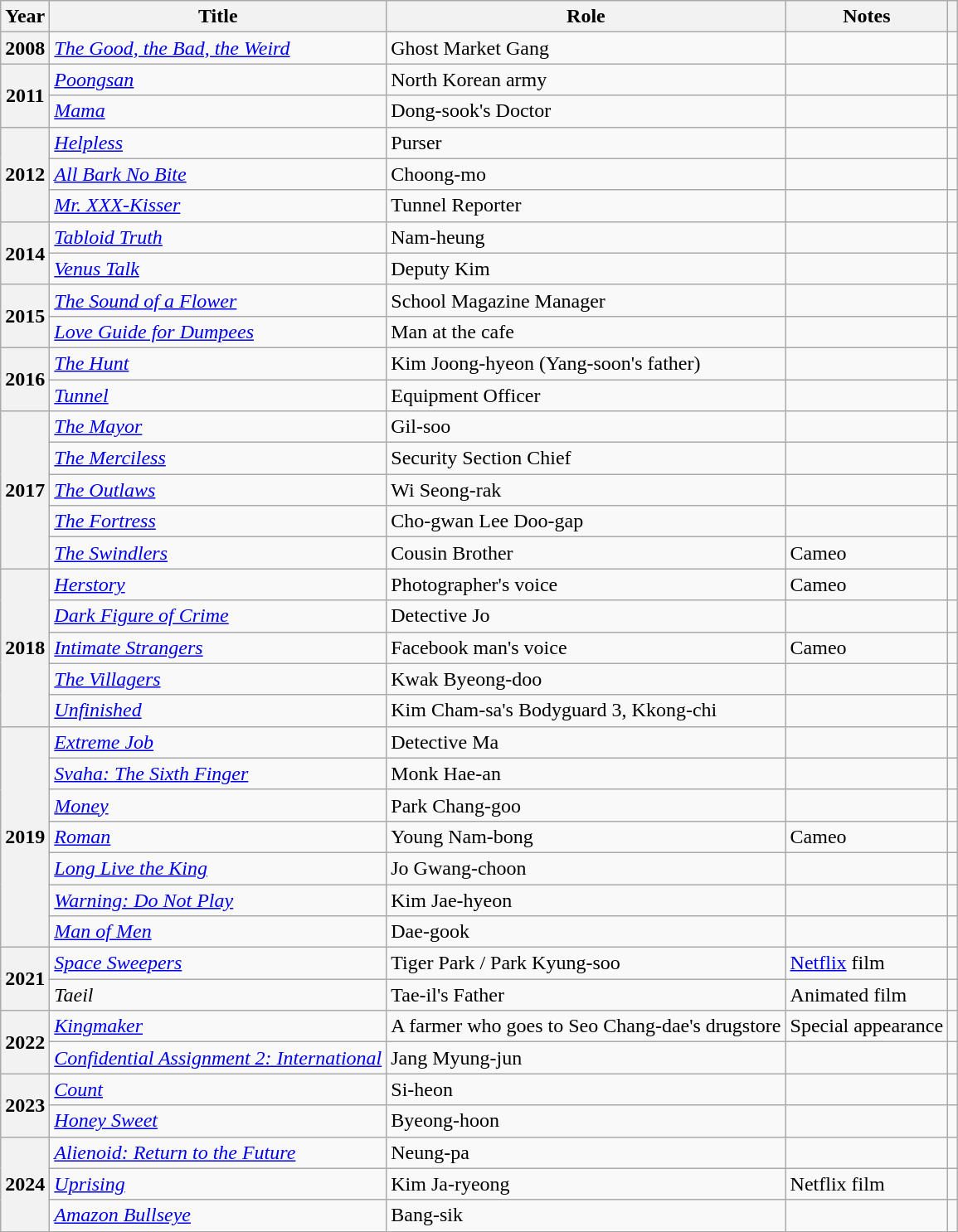<table class="wikitable sortable plainrowheaders">
<tr>
<th scope="col">Year</th>
<th scope="col">Title</th>
<th scope="col">Role</th>
<th scope="col" class="unsortable">Notes</th>
<th scope="col" class="unsortable"></th>
</tr>
<tr>
<th scope="row">2008</th>
<td><em><a href='#'>The Good, the Bad, the Weird</a></em></td>
<td>Ghost Market Gang</td>
<td></td>
<td style="text-align:center"></td>
</tr>
<tr>
<th scope="row" rowspan=2>2011</th>
<td><em><a href='#'>Poongsan</a></em></td>
<td>North Korean army</td>
<td></td>
<td></td>
</tr>
<tr>
<td><em><a href='#'>Mama</a></em></td>
<td>Dong-sook's Doctor</td>
<td></td>
<td></td>
</tr>
<tr>
<th scope="row" rowspan=3>2012</th>
<td><em><a href='#'>Helpless</a></em></td>
<td>Purser</td>
<td></td>
<td></td>
</tr>
<tr>
<td><em><a href='#'>All Bark No Bite</a></em></td>
<td>Choong-mo</td>
<td></td>
<td></td>
</tr>
<tr>
<td><em><a href='#'>Mr. XXX-Kisser</a></em></td>
<td>Tunnel Reporter</td>
<td></td>
<td></td>
</tr>
<tr>
<th scope="row" rowspan=2>2014</th>
<td><em><a href='#'>Tabloid Truth</a></em></td>
<td>Nam-heung</td>
<td></td>
<td></td>
</tr>
<tr>
<td><em><a href='#'>Venus Talk</a></em></td>
<td>Deputy Kim</td>
<td></td>
<td></td>
</tr>
<tr>
<th scope="row" rowspan=2>2015</th>
<td><em><a href='#'>The Sound of a Flower</a></em></td>
<td>School Magazine Manager</td>
<td></td>
<td></td>
</tr>
<tr>
<td><em><a href='#'>Love Guide for Dumpees</a></em></td>
<td>Man at the cafe</td>
<td></td>
<td></td>
</tr>
<tr>
<th scope="row" rowspan=2>2016</th>
<td><em><a href='#'>The Hunt</a></em></td>
<td>Kim Joong-hyeon (Yang-soon's father)</td>
<td></td>
<td></td>
</tr>
<tr>
<td><em><a href='#'>Tunnel</a></em></td>
<td>Equipment Officer</td>
<td></td>
<td></td>
</tr>
<tr>
<th scope="row" rowspan=5>2017</th>
<td><em><a href='#'>The Mayor</a></em></td>
<td>Gil-soo</td>
<td></td>
<td></td>
</tr>
<tr>
<td><em><a href='#'>The Merciless</a></em></td>
<td>Security Section Chief</td>
<td></td>
<td></td>
</tr>
<tr>
<td><em><a href='#'>The Outlaws</a></em></td>
<td>Wi Seong-rak</td>
<td></td>
<td></td>
</tr>
<tr>
<td><em><a href='#'>The Fortress</a></em></td>
<td>Cho-gwan Lee Doo-gap</td>
<td></td>
<td></td>
</tr>
<tr>
<td><em><a href='#'>The Swindlers</a></em></td>
<td>Cousin Brother</td>
<td>Cameo</td>
<td></td>
</tr>
<tr>
<th scope="row" rowspan=5>2018</th>
<td><em><a href='#'>Herstory</a></em></td>
<td>Photographer's voice</td>
<td>Cameo</td>
<td></td>
</tr>
<tr>
<td><em><a href='#'>Dark Figure of Crime</a></em></td>
<td>Detective Jo</td>
<td></td>
<td style="text-align:center"></td>
</tr>
<tr>
<td><em><a href='#'>Intimate Strangers</a></em></td>
<td>Facebook man's voice</td>
<td>Cameo</td>
<td></td>
</tr>
<tr>
<td><em><a href='#'>The Villagers</a></em></td>
<td>Kwak Byeong-doo</td>
<td></td>
<td></td>
</tr>
<tr>
<td><em><a href='#'>Unfinished</a></em></td>
<td>Kim Cham-sa's Bodyguard 3, Kkong-chi</td>
<td></td>
<td></td>
</tr>
<tr>
<th scope="row" rowspan=7>2019</th>
<td><em><a href='#'>Extreme Job</a></em></td>
<td>Detective Ma</td>
<td></td>
<td style="text-align:center"></td>
</tr>
<tr>
<td><em><a href='#'>Svaha: The Sixth Finger</a></em></td>
<td>Monk Hae-an</td>
<td></td>
<td style="text-align:center"></td>
</tr>
<tr>
<td><em><a href='#'>Money</a></em></td>
<td>Park Chang-goo</td>
<td></td>
<td style="text-align:center"></td>
</tr>
<tr>
<td><em><a href='#'>Roman</a></em></td>
<td>Young Nam-bong</td>
<td>Cameo</td>
<td style="text-align:center"></td>
</tr>
<tr>
<td><em><a href='#'>Long Live the King</a></em></td>
<td>Jo Gwang-choon</td>
<td></td>
<td style="text-align:center"></td>
</tr>
<tr>
<td><em><a href='#'>Warning: Do Not Play</a></em></td>
<td>Kim Jae-hyeon</td>
<td></td>
<td style="text-align:center"></td>
</tr>
<tr>
<td><em><a href='#'>Man of Men</a></em></td>
<td>Dae-gook</td>
<td></td>
<td style="text-align:center"></td>
</tr>
<tr>
<th scope="row" rowspan=2>2021</th>
<td><em><a href='#'>Space Sweepers</a></em></td>
<td>Tiger Park / Park Kyung-soo</td>
<td><a href='#'>Netflix</a> film</td>
<td style="text-align:center"></td>
</tr>
<tr>
<td><em>Taeil</em></td>
<td>Tae-il's Father</td>
<td>Animated film</td>
<td style="text-align:center"></td>
</tr>
<tr>
<th scope="row" rowspan=2>2022</th>
<td><em><a href='#'>Kingmaker</a></em></td>
<td>A farmer who goes to Seo Chang-dae's drugstore</td>
<td>Special appearance</td>
<td style="text-align:center"></td>
</tr>
<tr>
<td><em><a href='#'>Confidential Assignment 2: International</a></em></td>
<td>Jang Myung-jun</td>
<td></td>
<td style="text-align:center"></td>
</tr>
<tr>
<th scope="row" rowspan=2>2023</th>
<td><em><a href='#'>Count</a></em></td>
<td>Si-heon</td>
<td></td>
<td style="text-align:center"></td>
</tr>
<tr>
<td><em><a href='#'>Honey Sweet</a></em></td>
<td>Byeong-hoon</td>
<td></td>
<td style="text-align:center"></td>
</tr>
<tr>
<th scope="row" rowspan="3">2024</th>
<td><em><a href='#'>Alienoid: Return to the Future</a></em></td>
<td>Neung-pa</td>
<td></td>
<td style="text-align:center"></td>
</tr>
<tr>
<td><em><a href='#'>Uprising</a></em></td>
<td>Kim Ja-ryeong</td>
<td>Netflix film</td>
<td style="text-align:center"></td>
</tr>
<tr>
<td><em><a href='#'>Amazon Bullseye</a></em></td>
<td>Bang-sik</td>
<td></td>
<td style="text-align:center"></td>
</tr>
</table>
